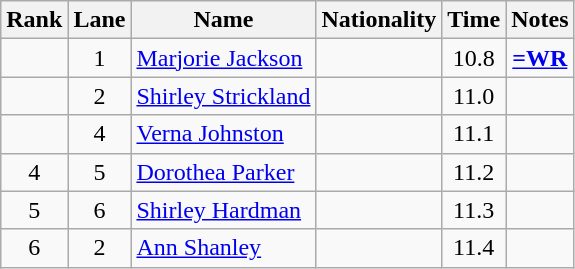<table class="wikitable sortable" style=" text-align:center">
<tr>
<th>Rank</th>
<th>Lane</th>
<th>Name</th>
<th>Nationality</th>
<th>Time</th>
<th>Notes</th>
</tr>
<tr>
<td></td>
<td>1</td>
<td align=left><a href='#'>Marjorie Jackson</a></td>
<td align=left></td>
<td>10.8</td>
<td><strong><a href='#'>=WR</a></strong></td>
</tr>
<tr>
<td></td>
<td>2</td>
<td align=left><a href='#'>Shirley Strickland</a></td>
<td align=left></td>
<td>11.0</td>
<td></td>
</tr>
<tr>
<td></td>
<td>4</td>
<td align=left><a href='#'>Verna Johnston</a></td>
<td align=left></td>
<td>11.1</td>
<td></td>
</tr>
<tr>
<td>4</td>
<td>5</td>
<td align=left><a href='#'>Dorothea Parker</a></td>
<td align=left></td>
<td>11.2</td>
<td></td>
</tr>
<tr>
<td>5</td>
<td>6</td>
<td align=left><a href='#'>Shirley Hardman</a></td>
<td align=left></td>
<td>11.3</td>
<td></td>
</tr>
<tr>
<td>6</td>
<td>2</td>
<td align=left><a href='#'>Ann Shanley</a></td>
<td align=left></td>
<td>11.4</td>
<td></td>
</tr>
</table>
